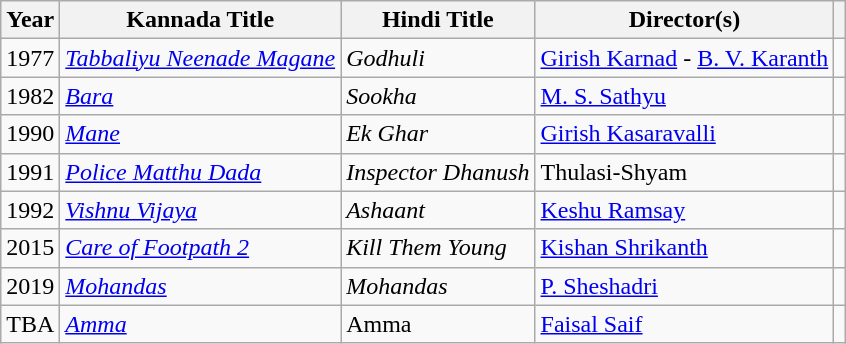<table class="wikitable sortable">
<tr>
<th>Year</th>
<th>Kannada Title</th>
<th>Hindi Title</th>
<th>Director(s)</th>
<th class="unsortable"></th>
</tr>
<tr>
<td>1977</td>
<td><em><a href='#'>Tabbaliyu Neenade Magane</a></em></td>
<td><em>Godhuli</em></td>
<td><a href='#'>Girish Karnad</a> - <a href='#'>B. V. Karanth</a></td>
<td></td>
</tr>
<tr>
<td>1982</td>
<td><em><a href='#'>Bara</a></em></td>
<td><em>Sookha</em></td>
<td><a href='#'>M. S. Sathyu</a></td>
<td></td>
</tr>
<tr>
<td>1990</td>
<td><em><a href='#'>Mane</a></em></td>
<td><em>Ek Ghar</em></td>
<td><a href='#'>Girish Kasaravalli</a></td>
<td></td>
</tr>
<tr>
<td>1991</td>
<td><em><a href='#'>Police Matthu Dada</a></em></td>
<td><em>Inspector Dhanush</em></td>
<td>Thulasi-Shyam</td>
<td></td>
</tr>
<tr>
<td>1992</td>
<td><em><a href='#'>Vishnu Vijaya</a></em></td>
<td><em>Ashaant</em></td>
<td><a href='#'>Keshu Ramsay</a></td>
<td></td>
</tr>
<tr>
<td>2015</td>
<td><em><a href='#'>Care of Footpath 2</a></em></td>
<td><em>Kill Them Young</em></td>
<td><a href='#'>Kishan Shrikanth</a></td>
<td></td>
</tr>
<tr>
<td>2019</td>
<td><em><a href='#'>Mohandas</a></em></td>
<td><em>Mohandas</em></td>
<td><a href='#'>P. Sheshadri</a></td>
<td></td>
</tr>
<tr>
<td>TBA</td>
<td><a href='#'><em>Amma</em></a></td>
<td>Amma</td>
<td><a href='#'>Faisal Saif</a></td>
<td></td>
</tr>
</table>
